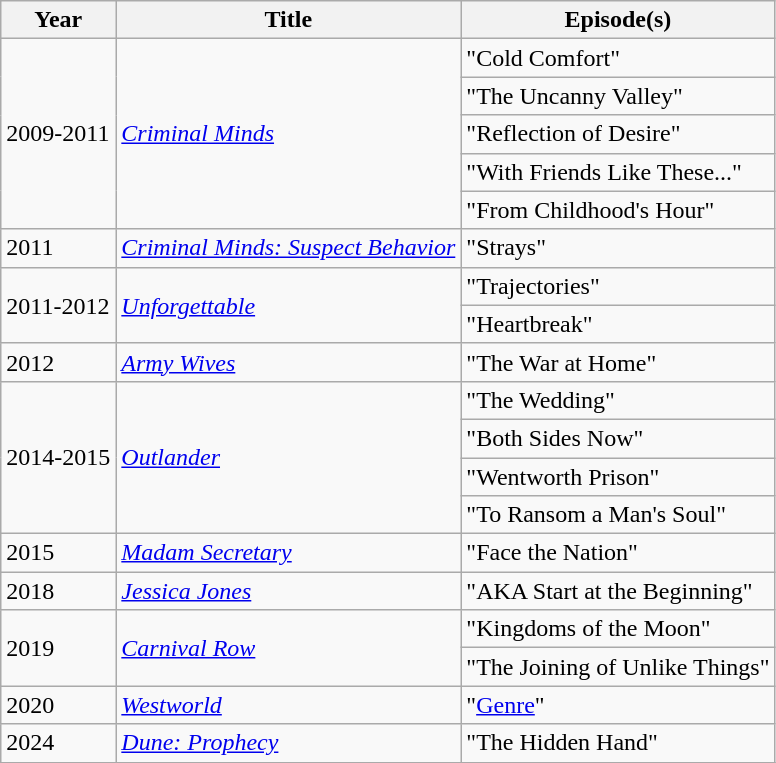<table class="wikitable">
<tr>
<th>Year</th>
<th>Title</th>
<th>Episode(s)</th>
</tr>
<tr>
<td rowspan=5>2009-2011</td>
<td rowspan=5><em><a href='#'>Criminal Minds</a></em></td>
<td>"Cold Comfort"</td>
</tr>
<tr>
<td>"The Uncanny Valley"</td>
</tr>
<tr>
<td>"Reflection of Desire"</td>
</tr>
<tr>
<td>"With Friends Like These..."</td>
</tr>
<tr>
<td>"From Childhood's Hour"</td>
</tr>
<tr>
<td>2011</td>
<td><em><a href='#'>Criminal Minds: Suspect Behavior</a></em></td>
<td>"Strays"</td>
</tr>
<tr>
<td rowspan=2>2011-2012</td>
<td rowspan=2><em><a href='#'>Unforgettable</a></em></td>
<td>"Trajectories"</td>
</tr>
<tr>
<td>"Heartbreak"</td>
</tr>
<tr>
<td>2012</td>
<td><em><a href='#'>Army Wives</a></em></td>
<td>"The War at Home"</td>
</tr>
<tr>
<td rowspan=4>2014-2015</td>
<td rowspan=4><em><a href='#'>Outlander</a></em></td>
<td>"The Wedding"</td>
</tr>
<tr>
<td>"Both Sides Now"</td>
</tr>
<tr>
<td>"Wentworth Prison"</td>
</tr>
<tr>
<td>"To Ransom a Man's Soul"</td>
</tr>
<tr>
<td>2015</td>
<td><em><a href='#'>Madam Secretary</a></em></td>
<td>"Face the Nation"</td>
</tr>
<tr>
<td>2018</td>
<td><em><a href='#'>Jessica Jones</a></em></td>
<td>"AKA Start at the Beginning"</td>
</tr>
<tr>
<td rowspan=2>2019</td>
<td rowspan=2><em><a href='#'>Carnival Row</a></em></td>
<td>"Kingdoms of the Moon"</td>
</tr>
<tr>
<td>"The Joining of Unlike Things"</td>
</tr>
<tr>
<td>2020</td>
<td><em><a href='#'>Westworld</a></em></td>
<td>"<a href='#'>Genre</a>"</td>
</tr>
<tr>
<td>2024</td>
<td><em><a href='#'>Dune: Prophecy</a></em></td>
<td>"The Hidden Hand"</td>
</tr>
<tr>
</tr>
</table>
